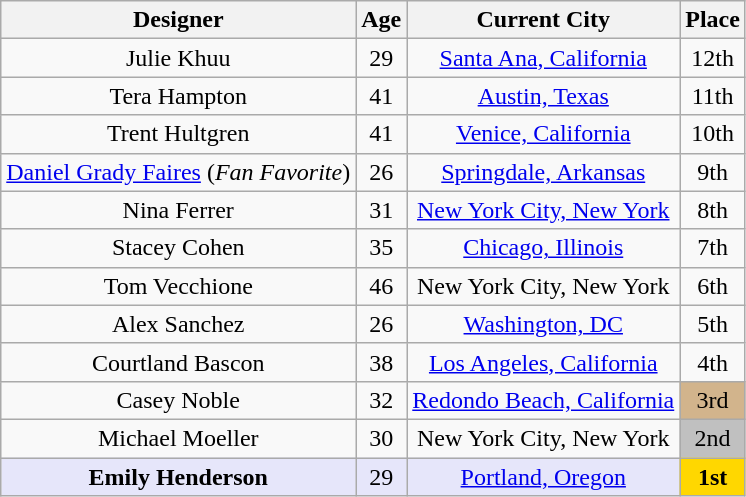<table class="wikitable sortable" style="text-align:center">
<tr>
<th>Designer</th>
<th>Age</th>
<th>Current City</th>
<th>Place</th>
</tr>
<tr>
<td>Julie Khuu</td>
<td>29</td>
<td><a href='#'>Santa Ana, California</a></td>
<td>12th</td>
</tr>
<tr>
<td>Tera Hampton</td>
<td>41</td>
<td><a href='#'>Austin, Texas</a></td>
<td>11th</td>
</tr>
<tr>
<td>Trent Hultgren</td>
<td>41</td>
<td><a href='#'>Venice, California</a></td>
<td>10th</td>
</tr>
<tr>
<td><a href='#'>Daniel Grady Faires</a> (<em>Fan Favorite</em>)</td>
<td>26</td>
<td><a href='#'>Springdale, Arkansas</a></td>
<td>9th</td>
</tr>
<tr>
<td>Nina Ferrer</td>
<td>31</td>
<td><a href='#'>New York City, New York</a></td>
<td>8th</td>
</tr>
<tr>
<td>Stacey Cohen</td>
<td>35</td>
<td><a href='#'>Chicago, Illinois</a></td>
<td>7th</td>
</tr>
<tr>
<td>Tom Vecchione</td>
<td>46</td>
<td>New York City, New York</td>
<td>6th</td>
</tr>
<tr>
<td>Alex Sanchez</td>
<td>26</td>
<td><a href='#'>Washington, DC</a></td>
<td>5th</td>
</tr>
<tr>
<td>Courtland Bascon</td>
<td>38</td>
<td><a href='#'>Los Angeles, California</a></td>
<td>4th</td>
</tr>
<tr>
<td>Casey Noble</td>
<td>32</td>
<td><a href='#'>Redondo Beach, California</a></td>
<td style="background:tan;">3rd</td>
</tr>
<tr>
<td>Michael Moeller</td>
<td>30</td>
<td>New York City, New York</td>
<td style="background:silver;">2nd</td>
</tr>
<tr>
<td style="background:lavender;"><strong>Emily Henderson</strong></td>
<td style="background:lavender;">29</td>
<td style="background:lavender;"><a href='#'>Portland, Oregon</a></td>
<td style="background:gold;"><strong>1st</strong></td>
</tr>
</table>
